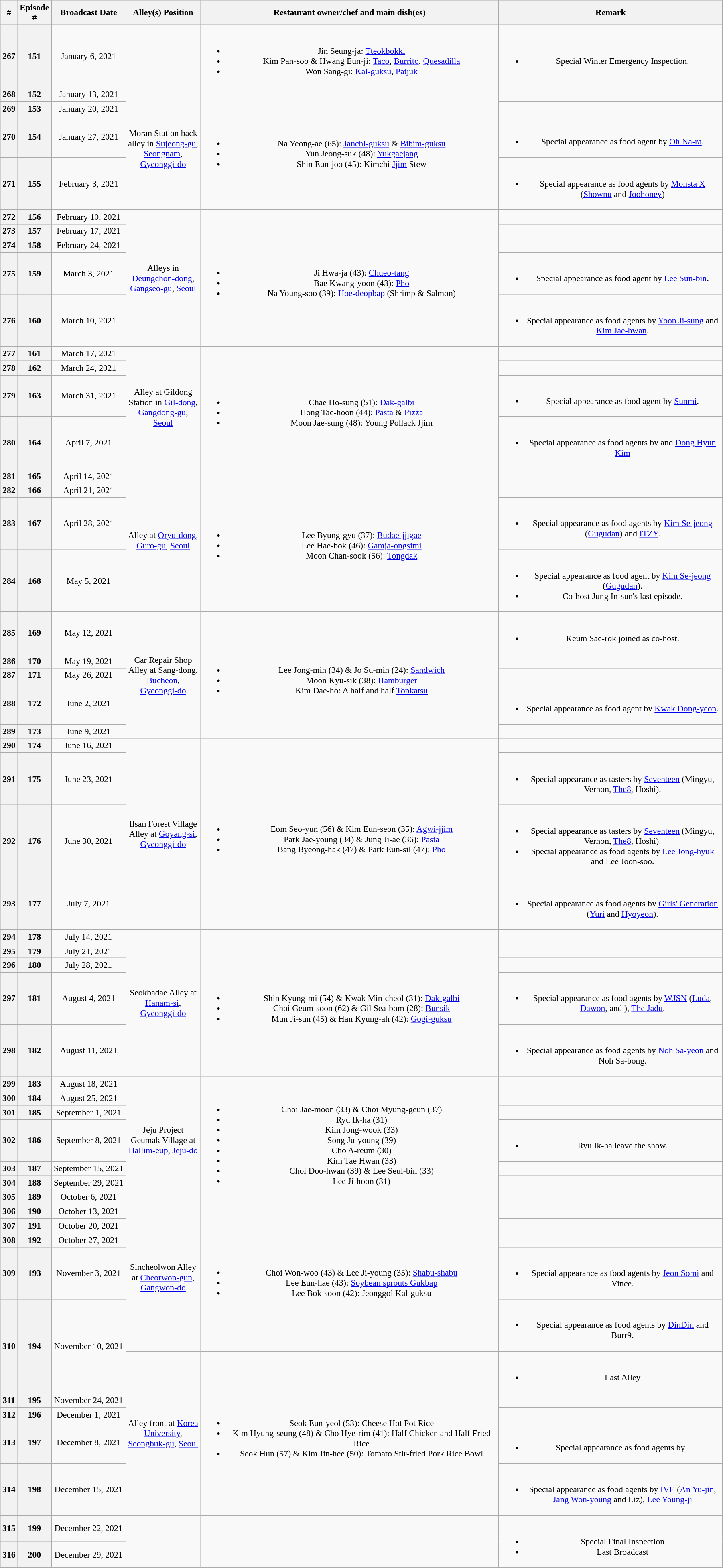<table class="wikitable" style="text-align:center; font-size:90%; width:95%;">
<tr>
<th width="1%">#</th>
<th width="1%">Episode #</th>
<th width="10%">Broadcast Date</th>
<th width="10%">Alley(s) Position</th>
<th width="40%">Restaurant owner/chef and main dish(es)</th>
<th width="30%">Remark</th>
</tr>
<tr>
<th>267</th>
<th>151</th>
<td>January 6, 2021</td>
<td></td>
<td><br><ul><li>Jin Seung-ja: <a href='#'>Tteokbokki</a></li><li>Kim Pan-soo & Hwang Eun-ji: <a href='#'>Taco</a>, <a href='#'>Burrito</a>, <a href='#'>Quesadilla</a></li><li>Won Sang-gi: <a href='#'>Kal-guksu</a>, <a href='#'>Patjuk</a></li></ul></td>
<td><br><ul><li>Special Winter Emergency Inspection.</li></ul></td>
</tr>
<tr>
<th>268</th>
<th>152</th>
<td>January 13, 2021</td>
<td rowspan=4>Moran Station back alley in <a href='#'>Sujeong-gu</a>, <a href='#'>Seongnam</a>, <a href='#'>Gyeonggi-do</a></td>
<td rowspan="4"><br><ul><li>Na Yeong-ae (65): <a href='#'>Janchi-guksu</a> & <a href='#'>Bibim-guksu</a></li><li>Yun Jeong-suk (48): <a href='#'>Yukgaejang</a></li><li>Shin Eun-joo (45): Kimchi <a href='#'>Jjim</a> Stew</li></ul></td>
<td></td>
</tr>
<tr>
<th>269</th>
<th>153</th>
<td>January 20, 2021</td>
<td></td>
</tr>
<tr>
<th>270</th>
<th>154</th>
<td>January 27, 2021</td>
<td><br><ul><li>Special appearance as food agent by <a href='#'>Oh Na-ra</a>.</li></ul></td>
</tr>
<tr>
<th>271</th>
<th>155</th>
<td>February 3, 2021</td>
<td><br><ul><li>Special appearance as food agents by <a href='#'>Monsta X</a> (<a href='#'>Shownu</a> and <a href='#'>Joohoney</a>)</li></ul></td>
</tr>
<tr>
<th>272</th>
<th>156</th>
<td>February 10, 2021</td>
<td rowspan=5>Alleys in <a href='#'>Deungchon-dong</a>, <a href='#'>Gangseo-gu</a>, <a href='#'>Seoul</a></td>
<td rowspan="5"><br><ul><li>Ji Hwa-ja (43): <a href='#'>Chueo-tang</a></li><li>Bae Kwang-yoon (43): <a href='#'>Pho</a></li><li>Na Young-soo (39): <a href='#'>Hoe-deopbap</a> (Shrimp & Salmon)</li></ul></td>
<td></td>
</tr>
<tr>
<th>273</th>
<th>157</th>
<td>February 17, 2021</td>
<td></td>
</tr>
<tr>
<th>274</th>
<th>158</th>
<td>February 24, 2021</td>
<td></td>
</tr>
<tr>
<th>275</th>
<th>159</th>
<td>March 3, 2021</td>
<td><br><ul><li>Special appearance as food agent by <a href='#'>Lee Sun-bin</a>.</li></ul></td>
</tr>
<tr>
<th>276</th>
<th>160</th>
<td>March 10, 2021</td>
<td><br><ul><li>Special appearance as food agents by <a href='#'>Yoon Ji-sung</a> and <a href='#'>Kim Jae-hwan</a>.</li></ul></td>
</tr>
<tr>
<th>277</th>
<th>161</th>
<td>March 17, 2021</td>
<td rowspan=4>Alley at Gildong Station in <a href='#'>Gil-dong</a>, <a href='#'>Gangdong-gu</a>, <a href='#'>Seoul</a></td>
<td rowspan="4"><br><ul><li>Chae Ho-sung (51): <a href='#'>Dak-galbi</a></li><li>Hong Tae-hoon (44): <a href='#'>Pasta</a> & <a href='#'>Pizza</a></li><li>Moon Jae-sung (48): Young Pollack Jjim</li></ul></td>
<td></td>
</tr>
<tr>
<th>278</th>
<th>162</th>
<td>March 24, 2021</td>
<td></td>
</tr>
<tr>
<th>279</th>
<th>163</th>
<td>March 31, 2021</td>
<td><br><ul><li>Special appearance as food agent by <a href='#'>Sunmi</a>.</li></ul></td>
</tr>
<tr>
<th>280</th>
<th>164</th>
<td>April 7, 2021</td>
<td><br><ul><li>Special appearance as food agents by  and <a href='#'>Dong Hyun Kim</a></li></ul></td>
</tr>
<tr>
<th>281</th>
<th>165</th>
<td>April 14, 2021</td>
<td rowspan=4>Alley at <a href='#'>Oryu-dong</a>, <a href='#'>Guro-gu</a>, <a href='#'>Seoul</a></td>
<td rowspan="4"><br><ul><li>Lee Byung-gyu (37): <a href='#'>Budae-jjigae</a></li><li>Lee Hae-bok (46): <a href='#'>Gamja-ongsimi</a></li><li>Moon Chan-sook (56): <a href='#'>Tongdak</a></li></ul></td>
<td></td>
</tr>
<tr>
<th>282</th>
<th>166</th>
<td>April 21, 2021</td>
<td></td>
</tr>
<tr>
<th>283</th>
<th>167</th>
<td>April 28, 2021</td>
<td><br><ul><li>Special appearance as food agents by <a href='#'>Kim Se-jeong</a> (<a href='#'>Gugudan</a>) and <a href='#'>ITZY</a>.</li></ul></td>
</tr>
<tr>
<th>284</th>
<th>168</th>
<td>May 5, 2021</td>
<td><br><ul><li>Special appearance as food agent by <a href='#'>Kim Se-jeong</a> (<a href='#'>Gugudan</a>).</li><li>Co-host Jung In-sun's last episode.</li></ul></td>
</tr>
<tr>
<th>285</th>
<th>169</th>
<td>May 12, 2021</td>
<td rowspan=5>Car Repair Shop Alley at Sang-dong, <a href='#'>Bucheon</a>, <a href='#'>Gyeonggi-do</a></td>
<td rowspan="5"><br><ul><li>Lee Jong-min (34) & Jo Su-min (24): <a href='#'>Sandwich</a></li><li>Moon Kyu-sik (38): <a href='#'>Hamburger</a></li><li>Kim Dae-ho: A half and half <a href='#'>Tonkatsu</a></li></ul></td>
<td><br><ul><li>Keum Sae-rok joined as co-host.</li></ul></td>
</tr>
<tr>
<th>286</th>
<th>170</th>
<td>May 19, 2021</td>
<td></td>
</tr>
<tr>
<th>287</th>
<th>171</th>
<td>May 26, 2021</td>
<td></td>
</tr>
<tr>
<th>288</th>
<th>172</th>
<td>June 2, 2021</td>
<td><br><ul><li>Special appearance as food agent by <a href='#'>Kwak Dong-yeon</a>.</li></ul></td>
</tr>
<tr>
<th>289</th>
<th>173</th>
<td>June 9, 2021</td>
<td></td>
</tr>
<tr>
<th>290</th>
<th>174</th>
<td>June 16, 2021</td>
<td rowspan=4>Ilsan Forest Village Alley at <a href='#'>Goyang-si</a>, <a href='#'>Gyeonggi-do</a></td>
<td rowspan="4"><br><ul><li>Eom Seo-yun (56) & Kim Eun-seon (35): <a href='#'>Agwi-jjim</a></li><li>Park Jae-young (34) & Jung Ji-ae (36): <a href='#'>Pasta</a></li><li>Bang Byeong-hak (47) & Park Eun-sil (47): <a href='#'>Pho</a></li></ul></td>
<td></td>
</tr>
<tr>
<th>291</th>
<th>175</th>
<td>June 23, 2021</td>
<td><br><ul><li>Special appearance as tasters by <a href='#'>Seventeen</a> (Mingyu, Vernon, <a href='#'>The8</a>, Hoshi).</li></ul></td>
</tr>
<tr>
<th>292</th>
<th>176</th>
<td>June 30, 2021</td>
<td><br><ul><li>Special appearance as tasters by <a href='#'>Seventeen</a> (Mingyu, Vernon, <a href='#'>The8</a>, Hoshi).</li><li>Special appearance as food agents by <a href='#'>Lee Jong-hyuk</a> and Lee Joon-soo.</li></ul></td>
</tr>
<tr>
<th>293</th>
<th>177</th>
<td>July 7, 2021</td>
<td><br><ul><li>Special appearance as food agents by <a href='#'>Girls' Generation</a> (<a href='#'>Yuri</a> and <a href='#'>Hyoyeon</a>).</li></ul></td>
</tr>
<tr>
<th>294</th>
<th>178</th>
<td>July 14, 2021</td>
<td rowspan=5>Seokbadae Alley at <a href='#'>Hanam-si</a>, <a href='#'>Gyeonggi-do</a></td>
<td rowspan="5"><br><ul><li>Shin Kyung-mi (54) & Kwak Min-cheol (31): <a href='#'>Dak-galbi</a></li><li>Choi Geum-soon (62) & Gil Sea-bom (28): <a href='#'>Bunsik</a></li><li>Mun Ji-sun (45) & Han Kyung-ah (42): <a href='#'>Gogi-guksu</a></li></ul></td>
<td></td>
</tr>
<tr>
<th>295</th>
<th>179</th>
<td>July 21, 2021</td>
<td></td>
</tr>
<tr>
<th>296</th>
<th>180</th>
<td>July 28, 2021</td>
<td></td>
</tr>
<tr>
<th>297</th>
<th>181</th>
<td>August 4, 2021</td>
<td><br><ul><li>Special appearance as food agents by <a href='#'>WJSN</a> (<a href='#'>Luda</a>, <a href='#'>Dawon</a>,  and ), <a href='#'>The Jadu</a>.</li></ul></td>
</tr>
<tr>
<th>298</th>
<th>182</th>
<td>August 11, 2021</td>
<td><br><ul><li>Special appearance as food agents by <a href='#'>Noh Sa-yeon</a> and Noh Sa-bong.</li></ul></td>
</tr>
<tr>
<th>299</th>
<th>183</th>
<td>August 18, 2021</td>
<td rowspan=7>Jeju Project Geumak Village at <a href='#'>Hallim-eup</a>, <a href='#'>Jeju-do</a></td>
<td rowspan="7"><br><ul><li>Choi Jae-moon (33) & Choi Myung-geun (37)</li><li>Ryu Ik-ha (31)</li><li>Kim Jong-wook (33)</li><li>Song Ju-young (39)</li><li>Cho A-reum (30)</li><li>Kim Tae Hwan (33)</li><li>Choi Doo-hwan (39) & Lee Seul-bin (33)</li><li>Lee Ji-hoon (31)</li></ul></td>
<td></td>
</tr>
<tr>
<th>300</th>
<th>184</th>
<td>August 25, 2021</td>
<td></td>
</tr>
<tr>
<th>301</th>
<th>185</th>
<td>September 1, 2021</td>
<td></td>
</tr>
<tr>
<th>302</th>
<th>186</th>
<td>September 8, 2021</td>
<td><br><ul><li>Ryu Ik-ha leave the show.</li></ul></td>
</tr>
<tr>
<th>303</th>
<th>187</th>
<td>September 15, 2021</td>
<td></td>
</tr>
<tr>
<th>304</th>
<th>188</th>
<td>September 29, 2021</td>
<td></td>
</tr>
<tr>
<th>305</th>
<th>189</th>
<td>October 6, 2021</td>
<td></td>
</tr>
<tr>
<th>306</th>
<th>190</th>
<td>October 13, 2021</td>
<td rowspan=5>Sincheolwon Alley at <a href='#'>Cheorwon-gun</a>, <a href='#'>Gangwon-do</a></td>
<td rowspan="5"><br><ul><li>Choi Won-woo (43) & Lee Ji-young (35): <a href='#'>Shabu-shabu</a></li><li>Lee Eun-hae (43): <a href='#'>Soybean sprouts Gukbap</a></li><li>Lee Bok-soon (42): Jeonggol Kal-guksu</li></ul></td>
<td></td>
</tr>
<tr>
<th>307</th>
<th>191</th>
<td>October 20, 2021</td>
<td></td>
</tr>
<tr>
<th>308</th>
<th>192</th>
<td>October 27, 2021</td>
<td></td>
</tr>
<tr>
<th>309</th>
<th>193</th>
<td>November 3, 2021</td>
<td><br><ul><li>Special appearance as food agents by <a href='#'>Jeon Somi</a> and Vince.</li></ul></td>
</tr>
<tr>
<th rowspan="2">310</th>
<th rowspan="2">194</th>
<td rowspan="2">November 10, 2021</td>
<td><br><ul><li>Special appearance as food agents by <a href='#'>DinDin</a> and Burr9.</li></ul></td>
</tr>
<tr>
<td rowspan=5>Alley front at <a href='#'>Korea University</a>, <a href='#'>Seongbuk-gu</a>, <a href='#'>Seoul</a></td>
<td rowspan="5"><br><ul><li>Seok Eun-yeol (53): Cheese Hot Pot Rice</li><li>Kim Hyung-seung (48) & Cho Hye-rim (41): Half Chicken and Half Fried Rice</li><li>Seok Hun (57) & Kim Jin-hee (50): Tomato Stir-fried Pork Rice Bowl</li></ul></td>
<td><br><ul><li>Last Alley</li></ul></td>
</tr>
<tr>
<th>311</th>
<th>195</th>
<td>November 24, 2021</td>
<td></td>
</tr>
<tr>
<th>312</th>
<th>196</th>
<td>December 1, 2021</td>
<td></td>
</tr>
<tr>
<th>313</th>
<th>197</th>
<td>December 8, 2021</td>
<td><br><ul><li>Special appearance as food agents by .</li></ul></td>
</tr>
<tr>
<th>314</th>
<th>198</th>
<td>December 15, 2021</td>
<td><br><ul><li>Special appearance as food agents by <a href='#'>IVE</a> (<a href='#'>An Yu-jin</a>, <a href='#'>Jang Won-young</a> and Liz), <a href='#'>Lee Young-ji</a></li></ul></td>
</tr>
<tr>
<th>315</th>
<th>199</th>
<td>December 22, 2021</td>
<td rowspan=2></td>
<td rowspan="2"></td>
<td rowspan="2"><br><ul><li>Special Final Inspection</li><li>Last Broadcast</li></ul></td>
</tr>
<tr>
<th>316</th>
<th>200</th>
<td>December 29, 2021</td>
</tr>
</table>
